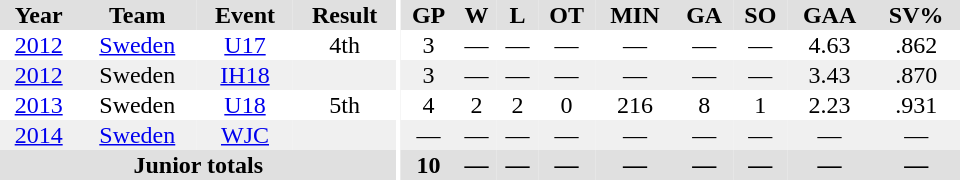<table border="0" cellpadding="1" cellspacing="0" ID="Table3" style="text-align:center; width:40em">
<tr ALIGN="center" bgcolor="#e0e0e0">
<th>Year</th>
<th>Team</th>
<th>Event</th>
<th>Result</th>
<th rowspan="99" bgcolor="#ffffff"></th>
<th>GP</th>
<th>W</th>
<th>L</th>
<th>OT</th>
<th>MIN</th>
<th>GA</th>
<th>SO</th>
<th>GAA</th>
<th>SV%</th>
</tr>
<tr>
<td><a href='#'>2012</a></td>
<td><a href='#'>Sweden</a></td>
<td><a href='#'>U17</a></td>
<td>4th</td>
<td>3</td>
<td>—</td>
<td>—</td>
<td>—</td>
<td>—</td>
<td>—</td>
<td>—</td>
<td>4.63</td>
<td>.862</td>
</tr>
<tr bgcolor="#f0f0f0">
<td><a href='#'>2012</a></td>
<td>Sweden</td>
<td><a href='#'>IH18</a></td>
<td></td>
<td>3</td>
<td>—</td>
<td>—</td>
<td>—</td>
<td>—</td>
<td>—</td>
<td>—</td>
<td>3.43</td>
<td>.870</td>
</tr>
<tr ALIGN="center">
<td><a href='#'>2013</a></td>
<td>Sweden</td>
<td><a href='#'>U18</a></td>
<td>5th</td>
<td>4</td>
<td>2</td>
<td>2</td>
<td>0</td>
<td>216</td>
<td>8</td>
<td>1</td>
<td>2.23</td>
<td>.931</td>
</tr>
<tr bgcolor="#f0f0f0">
<td><a href='#'>2014</a></td>
<td><a href='#'>Sweden</a></td>
<td><a href='#'>WJC</a></td>
<td></td>
<td>—</td>
<td>—</td>
<td>—</td>
<td>—</td>
<td>—</td>
<td>—</td>
<td>—</td>
<td>—</td>
<td>—</td>
</tr>
<tr ALIGN="center" bgcolor="#e0e0e0">
<th colspan=4>Junior totals</th>
<th>10</th>
<th>—</th>
<th>—</th>
<th>—</th>
<th>—</th>
<th>—</th>
<th>—</th>
<th>—</th>
<th>—</th>
</tr>
</table>
